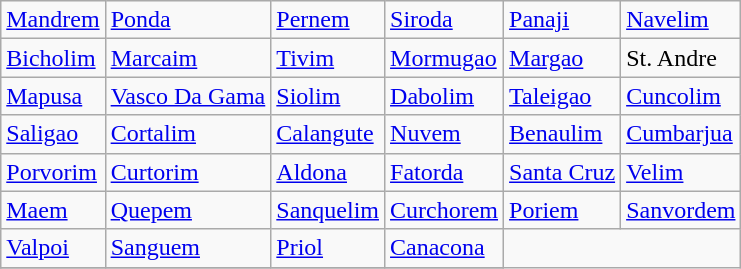<table class="wikitable">
<tr>
<td><a href='#'>Mandrem</a></td>
<td><a href='#'>Ponda</a></td>
<td><a href='#'>Pernem</a></td>
<td><a href='#'>Siroda</a></td>
<td><a href='#'>Panaji</a></td>
<td><a href='#'>Navelim</a></td>
</tr>
<tr>
<td><a href='#'>Bicholim</a></td>
<td><a href='#'>Marcaim</a></td>
<td><a href='#'>Tivim</a></td>
<td><a href='#'>Mormugao</a></td>
<td><a href='#'>Margao</a></td>
<td>St. Andre</td>
</tr>
<tr>
<td><a href='#'>Mapusa</a></td>
<td><a href='#'>Vasco Da Gama</a></td>
<td><a href='#'>Siolim</a></td>
<td><a href='#'>Dabolim</a></td>
<td><a href='#'>Taleigao</a></td>
<td><a href='#'>Cuncolim</a></td>
</tr>
<tr>
<td><a href='#'>Saligao</a></td>
<td><a href='#'>Cortalim</a></td>
<td><a href='#'>Calangute</a></td>
<td><a href='#'>Nuvem</a></td>
<td><a href='#'>Benaulim</a></td>
<td><a href='#'>Cumbarjua</a></td>
</tr>
<tr>
<td><a href='#'>Porvorim</a></td>
<td><a href='#'>Curtorim</a></td>
<td><a href='#'>Aldona</a></td>
<td><a href='#'>Fatorda</a></td>
<td><a href='#'>Santa Cruz</a></td>
<td><a href='#'>Velim</a></td>
</tr>
<tr>
<td><a href='#'>Maem</a></td>
<td><a href='#'>Quepem</a></td>
<td><a href='#'>Sanquelim</a></td>
<td><a href='#'>Curchorem</a></td>
<td><a href='#'>Poriem</a></td>
<td><a href='#'>Sanvordem</a></td>
</tr>
<tr>
<td><a href='#'>Valpoi</a></td>
<td><a href='#'>Sanguem</a></td>
<td><a href='#'>Priol</a></td>
<td><a href='#'>Canacona</a></td>
</tr>
<tr>
</tr>
</table>
